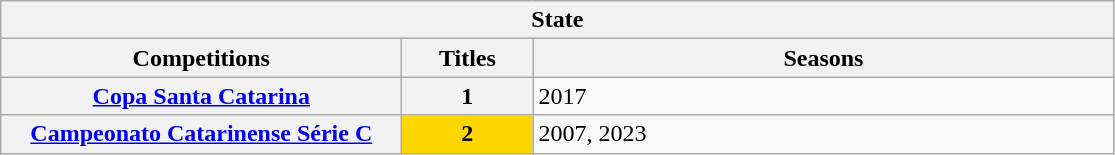<table class="wikitable">
<tr>
<th colspan="3">State</th>
</tr>
<tr>
<th style="width:260px">Competitions</th>
<th style="width:80px">Titles</th>
<th style="width:380px">Seasons</th>
</tr>
<tr>
<th><a href='#'>Copa Santa Catarina</a></th>
<th>1</th>
<td>2017</td>
</tr>
<tr>
<th><a href='#'>Campeonato Catarinense Série C</a></th>
<td bgcolor="gold" style="text-align:center"><strong>2</strong></td>
<td>2007, 2023</td>
</tr>
</table>
